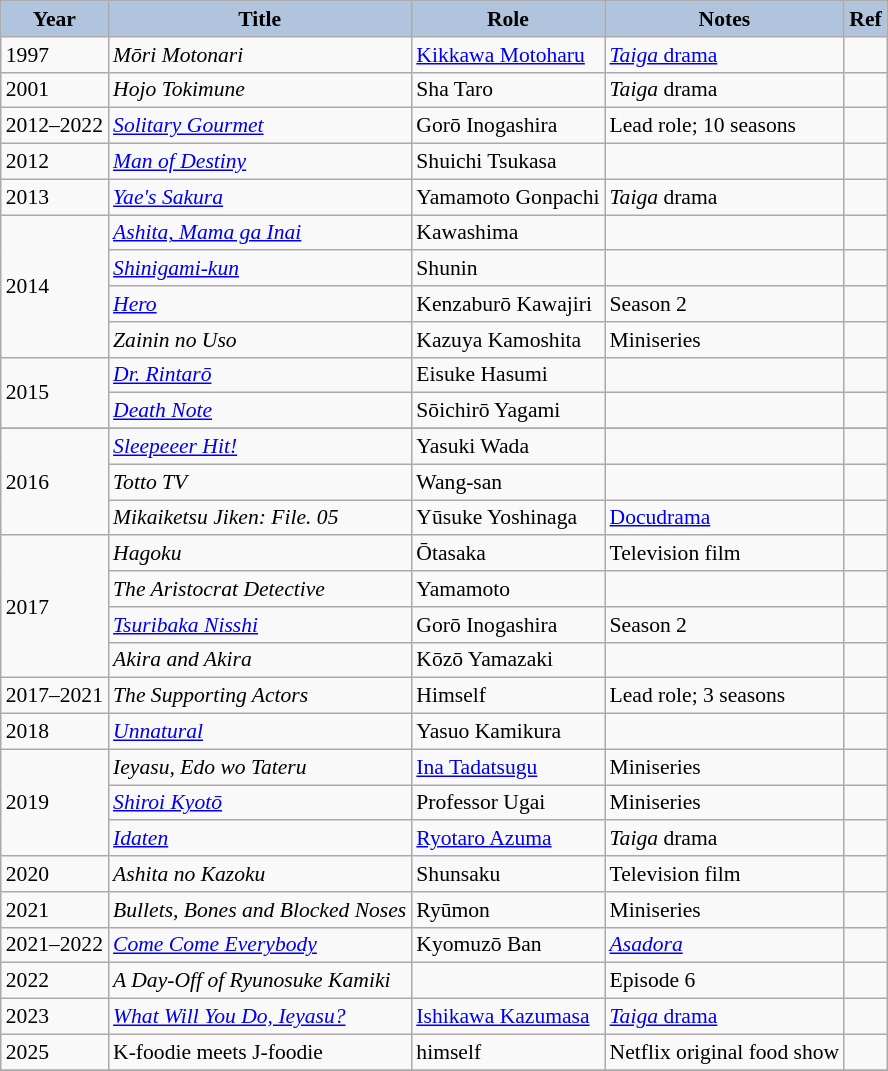<table class="wikitable" style="font-size:90%;">
<tr>
<th style="background:#B0C4DE;">Year</th>
<th style="background:#B0C4DE;">Title</th>
<th style="background:#B0C4DE;">Role</th>
<th style="background:#B0C4DE;">Notes</th>
<th style="background:#B0C4DE;">Ref</th>
</tr>
<tr>
<td>1997</td>
<td><em>Mōri Motonari</em></td>
<td><a href='#'>Kikkawa Motoharu</a></td>
<td><a href='#'><em>Taiga</em> drama</a></td>
<td></td>
</tr>
<tr>
<td>2001</td>
<td><em>Hojo Tokimune</em></td>
<td>Sha Taro</td>
<td><em>Taiga</em> drama</td>
<td></td>
</tr>
<tr>
<td rowspan="1">2012–2022</td>
<td><em><a href='#'>Solitary Gourmet</a></em></td>
<td>Gorō Inogashira</td>
<td>Lead role; 10 seasons</td>
<td></td>
</tr>
<tr>
<td>2012</td>
<td><em><a href='#'>Man of Destiny</a></em></td>
<td>Shuichi Tsukasa</td>
<td></td>
<td></td>
</tr>
<tr>
<td rowspan="1">2013</td>
<td><em><a href='#'>Yae's Sakura</a></em></td>
<td>Yamamoto Gonpachi</td>
<td><em>Taiga</em> drama</td>
<td></td>
</tr>
<tr>
<td rowspan="4">2014</td>
<td><em><a href='#'>Ashita, Mama ga Inai</a></em></td>
<td>Kawashima</td>
<td></td>
<td></td>
</tr>
<tr>
<td><em><a href='#'>Shinigami-kun</a></em></td>
<td>Shunin</td>
<td></td>
<td></td>
</tr>
<tr>
<td><em><a href='#'>Hero</a></em></td>
<td>Kenzaburō Kawajiri</td>
<td>Season 2</td>
<td></td>
</tr>
<tr>
<td><em>Zainin no Uso</em></td>
<td>Kazuya Kamoshita</td>
<td>Miniseries</td>
<td></td>
</tr>
<tr>
<td rowspan="2">2015</td>
<td><em><a href='#'>Dr. Rintarō</a></em></td>
<td>Eisuke Hasumi</td>
<td></td>
<td></td>
</tr>
<tr>
<td><em><a href='#'>Death Note</a></em></td>
<td>Sōichirō Yagami</td>
<td></td>
<td></td>
</tr>
<tr>
</tr>
<tr>
<td rowspan="3">2016</td>
<td><em><a href='#'>Sleepeeer Hit!</a></em></td>
<td>Yasuki Wada</td>
<td></td>
<td></td>
</tr>
<tr>
<td><em>Totto TV</em></td>
<td>Wang-san</td>
<td></td>
<td></td>
</tr>
<tr>
<td><em>Mikaiketsu Jiken: File. 05</em></td>
<td>Yūsuke Yoshinaga</td>
<td><a href='#'>Docudrama</a></td>
<td></td>
</tr>
<tr>
<td rowspan="4">2017</td>
<td><em>Hagoku</em></td>
<td>Ōtasaka</td>
<td>Television film</td>
<td></td>
</tr>
<tr>
<td><em>The Aristocrat Detective</em></td>
<td>Yamamoto</td>
<td></td>
<td></td>
</tr>
<tr>
<td><em><a href='#'>Tsuribaka Nisshi</a></em></td>
<td>Gorō Inogashira</td>
<td>Season 2</td>
<td></td>
</tr>
<tr>
<td><em>Akira and Akira</em></td>
<td>Kōzō Yamazaki</td>
<td></td>
<td></td>
</tr>
<tr>
<td>2017–2021</td>
<td><em>The Supporting Actors</em></td>
<td>Himself</td>
<td>Lead role; 3 seasons</td>
<td></td>
</tr>
<tr>
<td rowspan="1">2018</td>
<td><em><a href='#'>Unnatural</a></em></td>
<td>Yasuo Kamikura</td>
<td></td>
<td></td>
</tr>
<tr>
<td rowspan="3">2019</td>
<td><em>Ieyasu, Edo wo Tateru</em></td>
<td><a href='#'>Ina Tadatsugu</a></td>
<td>Miniseries</td>
<td></td>
</tr>
<tr>
<td><em><a href='#'>Shiroi Kyotō</a></em></td>
<td>Professor Ugai</td>
<td>Miniseries</td>
<td></td>
</tr>
<tr>
<td><em><a href='#'>Idaten</a></em></td>
<td><a href='#'>Ryotaro Azuma</a></td>
<td><em>Taiga</em> drama</td>
<td></td>
</tr>
<tr>
<td>2020</td>
<td><em>Ashita no Kazoku</em></td>
<td>Shunsaku</td>
<td>Television film</td>
<td></td>
</tr>
<tr>
<td rowspan="1">2021</td>
<td><em>Bullets, Bones and Blocked Noses</em></td>
<td>Ryūmon</td>
<td>Miniseries</td>
<td></td>
</tr>
<tr>
<td>2021–2022</td>
<td><em><a href='#'>Come Come Everybody</a></em></td>
<td>Kyomuzō Ban</td>
<td><em><a href='#'>Asadora</a></em></td>
<td></td>
</tr>
<tr>
<td>2022</td>
<td><em>A Day-Off of Ryunosuke Kamiki</em></td>
<td></td>
<td>Episode 6</td>
<td></td>
</tr>
<tr>
<td>2023</td>
<td><em><a href='#'>What Will You Do, Ieyasu?</a></em></td>
<td><a href='#'>Ishikawa Kazumasa</a></td>
<td><a href='#'><em>Taiga</em> drama</a></td>
<td></td>
</tr>
<tr>
<td>2025</td>
<td>K-foodie meets J-foodie</td>
<td>himself</td>
<td>Netflix original food show</td>
<td></td>
</tr>
<tr>
</tr>
</table>
